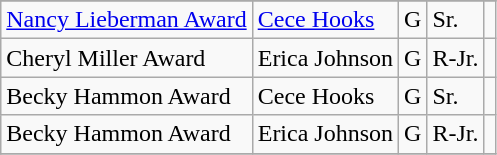<table class="wikitable" border="1">
<tr>
</tr>
<tr>
<td><a href='#'>Nancy Lieberman Award</a></td>
<td><a href='#'>Cece Hooks</a></td>
<td>G</td>
<td>Sr.</td>
<td></td>
</tr>
<tr>
<td>Cheryl Miller Award</td>
<td>Erica Johnson</td>
<td>G</td>
<td>R-Jr.</td>
<td></td>
</tr>
<tr>
<td>Becky Hammon Award</td>
<td>Cece Hooks</td>
<td>G</td>
<td>Sr.</td>
<td></td>
</tr>
<tr>
<td>Becky Hammon Award</td>
<td>Erica Johnson</td>
<td>G</td>
<td>R-Jr.</td>
<td></td>
</tr>
<tr>
</tr>
</table>
